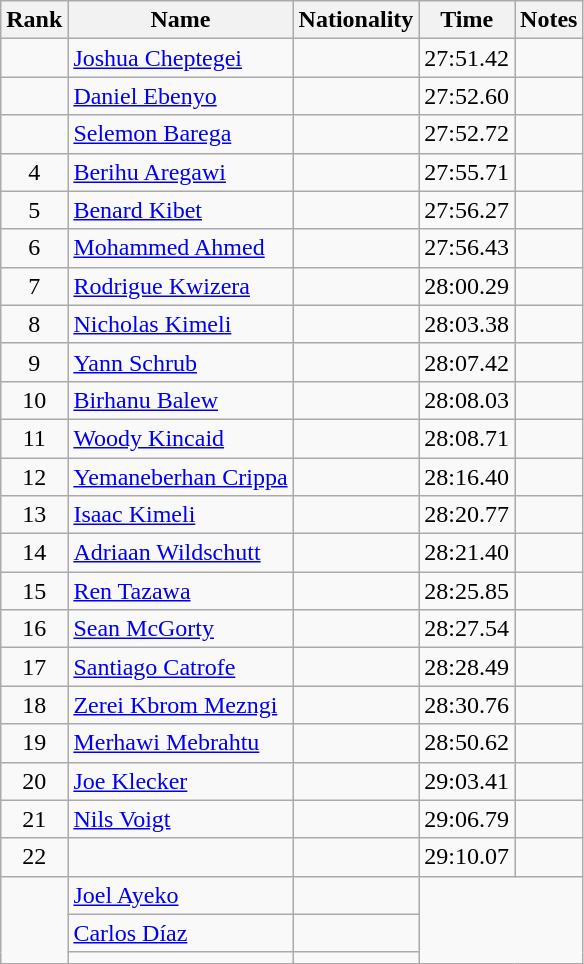<table class="wikitable sortable" style="text-align:center">
<tr>
<th>Rank</th>
<th>Name</th>
<th>Nationality</th>
<th>Time</th>
<th>Notes</th>
</tr>
<tr>
<td></td>
<td align=left><a href='#'>Joshua Cheptegei</a></td>
<td align=left></td>
<td>27:51.42</td>
<td></td>
</tr>
<tr>
<td></td>
<td align=left><a href='#'>Daniel Ebenyo</a></td>
<td align=left></td>
<td>27:52.60</td>
<td></td>
</tr>
<tr>
<td></td>
<td align=left><a href='#'>Selemon Barega</a></td>
<td align=left></td>
<td>27:52.72</td>
<td></td>
</tr>
<tr>
<td>4</td>
<td align=left><a href='#'>Berihu Aregawi</a></td>
<td align=left></td>
<td>27:55.71</td>
<td></td>
</tr>
<tr>
<td>5</td>
<td align=left><a href='#'>Benard Kibet</a></td>
<td align=left></td>
<td>27:56.27</td>
<td></td>
</tr>
<tr>
<td>6</td>
<td align=left><a href='#'>Mohammed Ahmed</a></td>
<td align=left></td>
<td>27:56.43</td>
<td></td>
</tr>
<tr>
<td>7</td>
<td align=left><a href='#'>Rodrigue Kwizera</a></td>
<td align=left></td>
<td>28:00.29</td>
<td></td>
</tr>
<tr>
<td>8</td>
<td align=left><a href='#'>Nicholas Kimeli</a></td>
<td align=left></td>
<td>28:03.38</td>
<td></td>
</tr>
<tr>
<td>9</td>
<td align=left><a href='#'>Yann Schrub</a></td>
<td align=left></td>
<td>28:07.42</td>
<td></td>
</tr>
<tr>
<td>10</td>
<td align=left><a href='#'>Birhanu Balew</a></td>
<td align=left></td>
<td>28:08.03</td>
<td></td>
</tr>
<tr>
<td>11</td>
<td align=left><a href='#'>Woody Kincaid</a></td>
<td align=left></td>
<td>28:08.71</td>
<td></td>
</tr>
<tr>
<td>12</td>
<td align=left><a href='#'>Yemaneberhan Crippa</a></td>
<td align=left></td>
<td>28:16.40</td>
<td></td>
</tr>
<tr>
<td>13</td>
<td align=left><a href='#'>Isaac Kimeli</a></td>
<td align=left></td>
<td>28:20.77</td>
<td></td>
</tr>
<tr>
<td>14</td>
<td align=left><a href='#'>Adriaan Wildschutt</a></td>
<td align=left></td>
<td>28:21.40</td>
<td></td>
</tr>
<tr>
<td>15</td>
<td align=left><a href='#'>Ren Tazawa</a></td>
<td align=left></td>
<td>28:25.85</td>
<td></td>
</tr>
<tr>
<td>16</td>
<td align=left><a href='#'>Sean McGorty</a></td>
<td align=left></td>
<td>28:27.54</td>
<td></td>
</tr>
<tr>
<td>17</td>
<td align=left><a href='#'>Santiago Catrofe</a></td>
<td align=left></td>
<td>28:28.49</td>
<td></td>
</tr>
<tr>
<td>18</td>
<td align=left><a href='#'>Zerei Kbrom Mezngi</a></td>
<td align=left></td>
<td>28:30.76</td>
<td></td>
</tr>
<tr>
<td>19</td>
<td align=left><a href='#'>Merhawi Mebrahtu</a></td>
<td align=left></td>
<td>28:50.62</td>
<td></td>
</tr>
<tr>
<td>20</td>
<td align=left><a href='#'>Joe Klecker</a></td>
<td align=left></td>
<td>29:03.41</td>
<td></td>
</tr>
<tr>
<td>21</td>
<td align=left><a href='#'>Nils Voigt</a></td>
<td align=left></td>
<td>29:06.79</td>
<td></td>
</tr>
<tr>
<td>22</td>
<td align=left></td>
<td align=left></td>
<td>29:10.07</td>
<td></td>
</tr>
<tr>
<td rowspan=3></td>
<td align=left><a href='#'>Joel Ayeko</a></td>
<td align=left></td>
<td colspan=2 rowspan=3></td>
</tr>
<tr>
<td align=left><a href='#'>Carlos Díaz</a></td>
<td align=left></td>
</tr>
<tr>
<td align=left></td>
<td align=left></td>
</tr>
</table>
